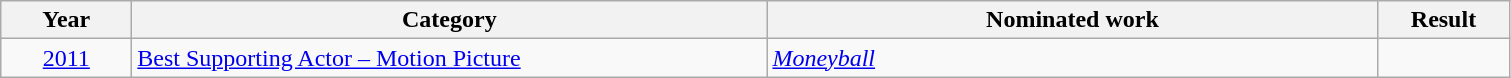<table class=wikitable>
<tr>
<th scope="col" style="width:5em;">Year</th>
<th scope="col" style="width:26em;">Category</th>
<th scope="col" style="width:25em;">Nominated work</th>
<th scope="col" style="width:5em;">Result</th>
</tr>
<tr>
<td style="text-align:center;"><a href='#'>2011</a></td>
<td><a href='#'>Best Supporting Actor – Motion Picture</a></td>
<td><em><a href='#'>Moneyball</a></em></td>
<td></td>
</tr>
</table>
